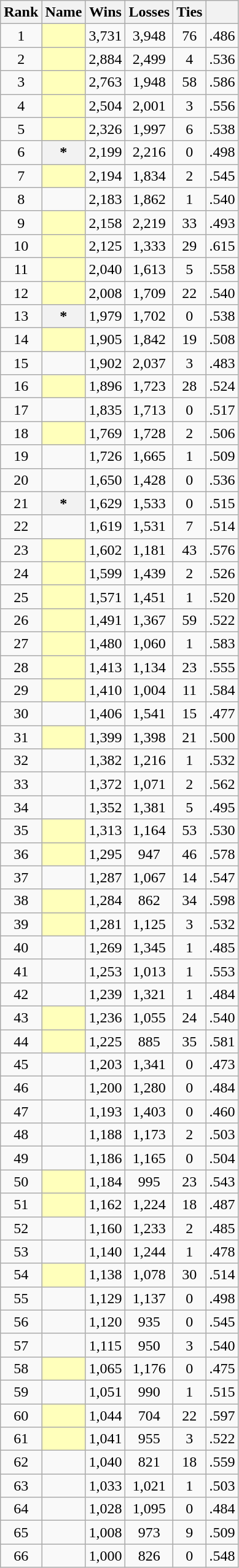<table class="sortable wikitable" style="text-align:center">
<tr>
<th scope="col" class="unsortable">Rank</th>
<th scope="col">Name</th>
<th scope="col">Wins</th>
<th scope="col">Losses</th>
<th>Ties</th>
<th scope="col"></th>
</tr>
<tr>
<td>1</td>
<th scope="row" style="background:#ffb;"></th>
<td>3,731</td>
<td>3,948</td>
<td>76</td>
<td>.486</td>
</tr>
<tr>
<td>2</td>
<th scope="row" style="background:#ffb;"></th>
<td>2,884</td>
<td>2,499</td>
<td>4</td>
<td>.536</td>
</tr>
<tr>
<td>3</td>
<th scope="row" style="background:#ffb;"></th>
<td>2,763</td>
<td>1,948</td>
<td>58</td>
<td>.586</td>
</tr>
<tr>
<td>4</td>
<th scope="row" style="background:#ffb;"></th>
<td>2,504</td>
<td>2,001</td>
<td>3</td>
<td>.556</td>
</tr>
<tr>
<td>5</td>
<th scope="row" style="background:#ffb;"></th>
<td>2,326</td>
<td>1,997</td>
<td>6</td>
<td>.538</td>
</tr>
<tr>
<td>6</td>
<th scope="row">*</th>
<td>2,199</td>
<td>2,216</td>
<td>0</td>
<td>.498</td>
</tr>
<tr>
<td>7</td>
<th scope="row" style="background:#ffb;"></th>
<td>2,194</td>
<td>1,834</td>
<td>2</td>
<td>.545</td>
</tr>
<tr>
<td>8</td>
<td><strong></strong></td>
<td>2,183</td>
<td>1,862</td>
<td>1</td>
<td>.540</td>
</tr>
<tr>
<td>9</td>
<th scope="row" style="background:#ffb;"></th>
<td>2,158</td>
<td>2,219</td>
<td>33</td>
<td>.493</td>
</tr>
<tr>
<td>10</td>
<th scope="row" style="background:#ffb;"></th>
<td>2,125</td>
<td>1,333</td>
<td>29</td>
<td>.615</td>
</tr>
<tr>
<td>11</td>
<th scope="row" style="background:#ffb;"></th>
<td>2,040</td>
<td>1,613</td>
<td>5</td>
<td>.558</td>
</tr>
<tr>
<td>12</td>
<th scope="row" style="background:#ffb;"></th>
<td>2,008</td>
<td>1,709</td>
<td>22</td>
<td>.540</td>
</tr>
<tr>
<td>13</td>
<th scope="row">*</th>
<td>1,979</td>
<td>1,702</td>
<td>0</td>
<td>.538</td>
</tr>
<tr>
<td>14</td>
<th scope="row" style="background:#ffb;"></th>
<td>1,905</td>
<td>1,842</td>
<td>19</td>
<td>.508</td>
</tr>
<tr>
<td>15</td>
<td><strong></strong></td>
<td>1,902</td>
<td>2,037</td>
<td>3</td>
<td>.483</td>
</tr>
<tr>
<td>16</td>
<th scope="row" style="background:#ffb;"></th>
<td>1,896</td>
<td>1,723</td>
<td>28</td>
<td>.524</td>
</tr>
<tr>
<td>17</td>
<td><strong></strong></td>
<td>1,835</td>
<td>1,713</td>
<td>0</td>
<td>.517</td>
</tr>
<tr>
<td>18</td>
<th scope="row" style="background:#ffb;"></th>
<td>1,769</td>
<td>1,728</td>
<td>2</td>
<td>.506</td>
</tr>
<tr>
<td>19</td>
<td><strong></strong></td>
<td>1,726</td>
<td>1,665</td>
<td>1</td>
<td>.509</td>
</tr>
<tr>
<td>20</td>
<td><strong></strong></td>
<td>1,650</td>
<td>1,428</td>
<td>0</td>
<td>.536</td>
</tr>
<tr>
<td>21</td>
<th scope="row">*</th>
<td>1,629</td>
<td>1,533</td>
<td>0</td>
<td>.515</td>
</tr>
<tr>
<td>22</td>
<td><strong></strong></td>
<td>1,619</td>
<td>1,531</td>
<td>7</td>
<td>.514</td>
</tr>
<tr>
<td>23</td>
<th scope="row" style="background:#ffb;"></th>
<td>1,602</td>
<td>1,181</td>
<td>43</td>
<td>.576</td>
</tr>
<tr>
<td>24</td>
<th scope="row" style="background:#ffb;"></th>
<td>1,599</td>
<td>1,439</td>
<td>2</td>
<td>.526</td>
</tr>
<tr>
<td>25</td>
<th scope="row" style="background:#ffb;"></th>
<td>1,571</td>
<td>1,451</td>
<td>1</td>
<td>.520</td>
</tr>
<tr>
<td>26</td>
<th scope="row" style="background:#ffb;"></th>
<td>1,491</td>
<td>1,367</td>
<td>59</td>
<td>.522</td>
</tr>
<tr>
<td>27</td>
<th scope="row" style="background:#ffb;"></th>
<td>1,480</td>
<td>1,060</td>
<td>1</td>
<td>.583</td>
</tr>
<tr>
<td>28</td>
<th scope="row" style="background:#ffb;"></th>
<td>1,413</td>
<td>1,134</td>
<td>23</td>
<td>.555</td>
</tr>
<tr>
<td>29</td>
<th scope="row" style="background:#ffb;"></th>
<td>1,410</td>
<td>1,004</td>
<td>11</td>
<td>.584</td>
</tr>
<tr>
<td>30</td>
<td><strong></strong></td>
<td>1,406</td>
<td>1,541</td>
<td>15</td>
<td>.477</td>
</tr>
<tr>
<td>31</td>
<th scope="row" style="background:#ffb;"></th>
<td>1,399</td>
<td>1,398</td>
<td>21</td>
<td>.500</td>
</tr>
<tr>
<td>32</td>
<td><strong></strong></td>
<td>1,382</td>
<td>1,216</td>
<td>1</td>
<td>.532</td>
</tr>
<tr>
<td>33</td>
<td><strong></strong></td>
<td>1,372</td>
<td>1,071</td>
<td>2</td>
<td>.562</td>
</tr>
<tr>
<td>34</td>
<td><strong></strong></td>
<td>1,352</td>
<td>1,381</td>
<td>5</td>
<td>.495</td>
</tr>
<tr>
<td>35</td>
<th scope="row" style="background:#ffb;"></th>
<td>1,313</td>
<td>1,164</td>
<td>53</td>
<td>.530</td>
</tr>
<tr>
<td>36</td>
<th scope="row" style="background:#ffb;"></th>
<td>1,295</td>
<td>947</td>
<td>46</td>
<td>.578</td>
</tr>
<tr>
<td>37</td>
<td><strong></strong></td>
<td>1,287</td>
<td>1,067</td>
<td>14</td>
<td>.547</td>
</tr>
<tr>
<td>38</td>
<th scope="row" style="background:#ffb;"></th>
<td>1,284</td>
<td>862</td>
<td>34</td>
<td>.598</td>
</tr>
<tr>
<td>39</td>
<th scope="row" style="background:#ffb;"></th>
<td>1,281</td>
<td>1,125</td>
<td>3</td>
<td>.532</td>
</tr>
<tr>
<td>40</td>
<td><strong></strong></td>
<td>1,269</td>
<td>1,345</td>
<td>1</td>
<td>.485</td>
</tr>
<tr>
<td>41</td>
<td><strong></strong></td>
<td>1,253</td>
<td>1,013</td>
<td>1</td>
<td>.553</td>
</tr>
<tr>
<td>42</td>
<td><strong></strong></td>
<td>1,239</td>
<td>1,321</td>
<td>1</td>
<td>.484</td>
</tr>
<tr>
<td>43</td>
<th scope="row" style="background:#ffb;"></th>
<td>1,236</td>
<td>1,055</td>
<td>24</td>
<td>.540</td>
</tr>
<tr>
<td>44</td>
<th scope="row" style="background:#ffb;"></th>
<td>1,225</td>
<td>885</td>
<td>35</td>
<td>.581</td>
</tr>
<tr>
<td>45</td>
<td><strong></strong></td>
<td>1,203</td>
<td>1,341</td>
<td>0</td>
<td>.473</td>
</tr>
<tr>
<td>46</td>
<td><strong></strong></td>
<td>1,200</td>
<td>1,280</td>
<td>0</td>
<td>.484</td>
</tr>
<tr>
<td>47</td>
<td><strong></strong></td>
<td>1,193</td>
<td>1,403</td>
<td>0</td>
<td>.460</td>
</tr>
<tr>
<td>48</td>
<td><strong></strong></td>
<td>1,188</td>
<td>1,173</td>
<td>2</td>
<td>.503</td>
</tr>
<tr>
<td>49</td>
<td><strong></strong></td>
<td>1,186</td>
<td>1,165</td>
<td>0</td>
<td>.504</td>
</tr>
<tr>
<td>50</td>
<th scope="row" style="background:#ffb;"></th>
<td>1,184</td>
<td>995</td>
<td>23</td>
<td>.543</td>
</tr>
<tr>
<td>51</td>
<th scope="row" style="background:#ffb;"></th>
<td>1,162</td>
<td>1,224</td>
<td>18</td>
<td>.487</td>
</tr>
<tr>
<td>52</td>
<td><strong></strong></td>
<td>1,160</td>
<td>1,233</td>
<td>2</td>
<td>.485</td>
</tr>
<tr>
<td>53</td>
<td><strong></strong></td>
<td>1,140</td>
<td>1,244</td>
<td>1</td>
<td>.478</td>
</tr>
<tr>
<td>54</td>
<th scope="row" style="background:#ffb;"></th>
<td>1,138</td>
<td>1,078</td>
<td>30</td>
<td>.514</td>
</tr>
<tr>
<td>55</td>
<td><strong></strong></td>
<td>1,129</td>
<td>1,137</td>
<td>0</td>
<td>.498</td>
</tr>
<tr>
<td>56</td>
<td><strong></strong></td>
<td>1,120</td>
<td>935</td>
<td>0</td>
<td>.545</td>
</tr>
<tr>
<td>57</td>
<td><strong></strong></td>
<td>1,115</td>
<td>950</td>
<td>3</td>
<td>.540</td>
</tr>
<tr>
<td>58</td>
<th scope="row" style="background:#ffb;"></th>
<td>1,065</td>
<td>1,176</td>
<td>0</td>
<td>.475</td>
</tr>
<tr>
<td>59</td>
<td><strong></strong></td>
<td>1,051</td>
<td>990</td>
<td>1</td>
<td>.515</td>
</tr>
<tr>
<td>60</td>
<th scope="row" style="background:#ffb;"></th>
<td>1,044</td>
<td>704</td>
<td>22</td>
<td>.597</td>
</tr>
<tr>
<td>61</td>
<th scope="row" style="background:#ffb;"></th>
<td>1,041</td>
<td>955</td>
<td>3</td>
<td>.522</td>
</tr>
<tr>
<td>62</td>
<td><strong></strong></td>
<td>1,040</td>
<td>821</td>
<td>18</td>
<td>.559</td>
</tr>
<tr>
<td>63</td>
<td><strong></strong></td>
<td>1,033</td>
<td>1,021</td>
<td>1</td>
<td>.503</td>
</tr>
<tr>
<td>64</td>
<td><strong></strong></td>
<td>1,028</td>
<td>1,095</td>
<td>0</td>
<td>.484</td>
</tr>
<tr>
<td>65</td>
<td><strong></strong></td>
<td>1,008</td>
<td>973</td>
<td>9</td>
<td>.509</td>
</tr>
<tr>
<td>66</td>
<td><strong></strong></td>
<td>1,000</td>
<td>826</td>
<td>0</td>
<td>.548</td>
</tr>
</table>
